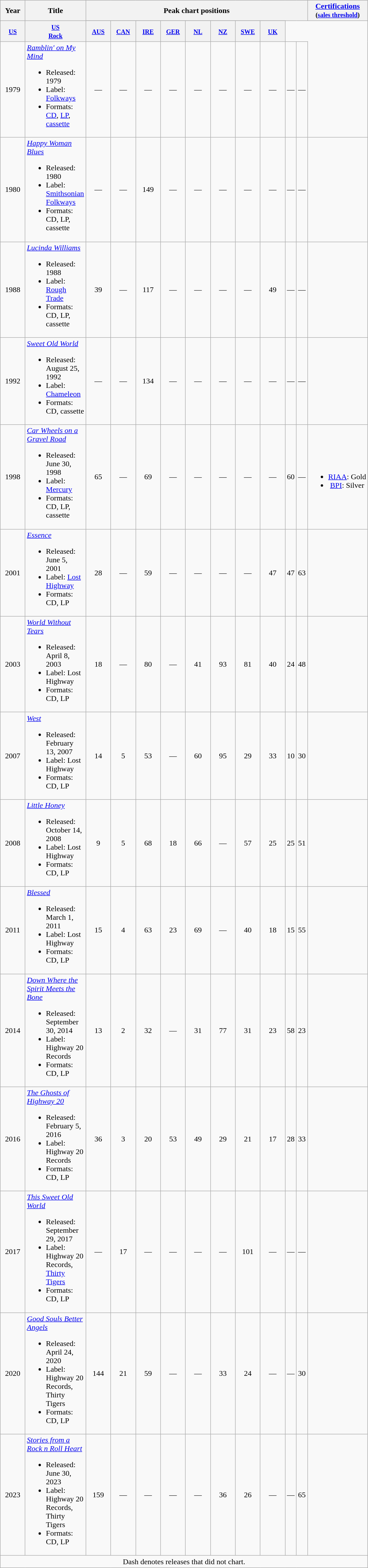<table class="wikitable plainrowheaders" style="text-align: center">
<tr>
<th rowspan="2">Year</th>
<th rowspan="2">Title</th>
<th colspan="10">Peak chart positions</th>
<th rowspan="2"><a href='#'>Certifications</a><br><small>(<a href='#'>sales threshold</a>)</small></th>
</tr>
<tr style="font-size:smaller;">
</tr>
<tr>
<th style="width:45px;"><small><a href='#'>US</a></small><br></th>
<th style="width:45px;"><small><a href='#'>US<br>Rock</a></small><br></th>
<th style="width:45px;"><small><a href='#'>AUS</a></small><br></th>
<th style="width:45px;"><small><a href='#'>CAN</a></small><br></th>
<th style="width:45px;"><small><a href='#'>IRE</a></small><br></th>
<th style="width:45px;"><small><a href='#'>GER</a></small><br></th>
<th style="width:45px;"><small><a href='#'>NL</a></small><br></th>
<th style="width:45px;"><small><a href='#'>NZ</a></small><br></th>
<th style="width:45px;"><small><a href='#'>SWE</a></small><br></th>
<th style="width:45px;"><small><a href='#'>UK</a></small><br></th>
</tr>
<tr>
<td>1979</td>
<td align="left"><em><a href='#'>Ramblin' on My Mind</a></em><br><ul><li>Released: 1979</li><li>Label: <a href='#'>Folkways</a></li><li>Formats: <a href='#'>CD</a>, <a href='#'>LP</a>, <a href='#'>cassette</a></li></ul></td>
<td style="text-align:center;">—</td>
<td style="text-align:center;">—</td>
<td style="text-align:center;">—</td>
<td style="text-align:center;">—</td>
<td style="text-align:center;">—</td>
<td style="text-align:center;">—</td>
<td style="text-align:center;">—</td>
<td style="text-align:center;">—</td>
<td style="text-align:center;">—</td>
<td style="text-align:center;">—</td>
</tr>
<tr>
<td>1980</td>
<td align="left"><em><a href='#'>Happy Woman Blues</a></em><br><ul><li>Released: 1980</li><li>Label: <a href='#'>Smithsonian Folkways</a></li><li>Formats: CD, LP, cassette</li></ul></td>
<td style="text-align:center;">—</td>
<td style="text-align:center;">—</td>
<td style="text-align:center;">149</td>
<td style="text-align:center;">—</td>
<td style="text-align:center;">—</td>
<td style="text-align:center;">—</td>
<td style="text-align:center;">—</td>
<td style="text-align:center;">—</td>
<td style="text-align:center;">—</td>
<td style="text-align:center;">—</td>
<td style="text-align:center;"></td>
</tr>
<tr>
<td>1988</td>
<td align="left"><em><a href='#'>Lucinda Williams</a></em><br><ul><li>Released: 1988</li><li>Label: <a href='#'>Rough Trade</a></li><li>Formats: CD, LP, cassette</li></ul></td>
<td style="text-align:center;">39<br></td>
<td style="text-align:center;">—</td>
<td style="text-align:center;">117</td>
<td style="text-align:center;">—</td>
<td style="text-align:center;">—</td>
<td style="text-align:center;">—</td>
<td style="text-align:center;">—</td>
<td style="text-align:center;">49</td>
<td style="text-align:center;">—</td>
<td style="text-align:center;">—</td>
<td style="text-align:center;"></td>
</tr>
<tr>
<td>1992</td>
<td align="left"><em><a href='#'>Sweet Old World</a></em><br><ul><li>Released: August 25, 1992</li><li>Label: <a href='#'>Chameleon</a></li><li>Formats: CD, cassette</li></ul></td>
<td style="text-align:center;">—<br></td>
<td style="text-align:center;">—</td>
<td style="text-align:center;">134</td>
<td style="text-align:center;">—</td>
<td style="text-align:center;">—</td>
<td style="text-align:center;">—</td>
<td style="text-align:center;">—</td>
<td style="text-align:center;">—</td>
<td style="text-align:center;">—</td>
<td style="text-align:center;">—</td>
<td style="text-align:center;"></td>
</tr>
<tr>
<td>1998</td>
<td align="left"><em><a href='#'>Car Wheels on a Gravel Road</a></em><br><ul><li>Released: June 30, 1998</li><li>Label: <a href='#'>Mercury</a></li><li>Formats: CD, LP, cassette</li></ul></td>
<td style="text-align:center;">65</td>
<td style="text-align:center;">—</td>
<td style="text-align:center;">69</td>
<td style="text-align:center;">—<br></td>
<td style="text-align:center;">—</td>
<td style="text-align:center;">—</td>
<td style="text-align:center;">—</td>
<td style="text-align:center;">—</td>
<td style="text-align:center;">60</td>
<td style="text-align:center;">—</td>
<td style="text-align:center;"><br><ul><li><a href='#'>RIAA</a>: Gold</li><li><a href='#'>BPI</a>: Silver</li></ul></td>
</tr>
<tr>
<td>2001</td>
<td align="left"><em><a href='#'>Essence</a></em><br><ul><li>Released: June 5, 2001</li><li>Label: <a href='#'>Lost Highway</a></li><li>Formats: CD, LP</li></ul></td>
<td style="text-align:center;">28</td>
<td style="text-align:center;">—</td>
<td style="text-align:center;">59</td>
<td style="text-align:center;">—</td>
<td style="text-align:center;">—</td>
<td style="text-align:center;">—</td>
<td style="text-align:center;">—</td>
<td style="text-align:center;">47</td>
<td style="text-align:center;">47</td>
<td style="text-align:center;">63</td>
<td style="text-align:center;"></td>
</tr>
<tr>
<td>2003</td>
<td align="left"><em><a href='#'>World Without Tears</a></em><br><ul><li>Released: April 8, 2003</li><li>Label: Lost Highway</li><li>Formats: CD, LP</li></ul></td>
<td style="text-align:center;">18</td>
<td style="text-align:center;">—</td>
<td style="text-align:center;">80</td>
<td style="text-align:center;">—</td>
<td style="text-align:center;">41</td>
<td style="text-align:center;">93</td>
<td style="text-align:center;">81</td>
<td style="text-align:center;">40</td>
<td style="text-align:center;">24</td>
<td style="text-align:center;">48</td>
<td style="text-align:center;"></td>
</tr>
<tr>
<td>2007</td>
<td align="left"><em><a href='#'>West</a></em><br><ul><li>Released: February 13, 2007</li><li>Label: Lost Highway</li><li>Formats: CD, LP</li></ul></td>
<td style="text-align:center;">14</td>
<td style="text-align:center;">5</td>
<td style="text-align:center;">53</td>
<td style="text-align:center;">—</td>
<td style="text-align:center;">60</td>
<td style="text-align:center;">95</td>
<td style="text-align:center;">29</td>
<td style="text-align:center;">33</td>
<td style="text-align:center;">10</td>
<td style="text-align:center;">30</td>
<td style="text-align:center;"></td>
</tr>
<tr>
<td>2008</td>
<td align="left"><em><a href='#'>Little Honey</a></em><br><ul><li>Released: October 14, 2008</li><li>Label: Lost Highway</li><li>Formats: CD, LP</li></ul></td>
<td style="text-align:center;">9</td>
<td style="text-align:center;">5</td>
<td style="text-align:center;">68</td>
<td style="text-align:center;">18</td>
<td style="text-align:center;">66</td>
<td style="text-align:center;">—</td>
<td style="text-align:center;">57</td>
<td style="text-align:center;">25</td>
<td style="text-align:center;">25</td>
<td style="text-align:center;">51</td>
<td style="text-align:center;"></td>
</tr>
<tr>
<td>2011</td>
<td align="left"><em><a href='#'>Blessed</a></em><br><ul><li>Released: March 1, 2011</li><li>Label: Lost Highway</li><li>Formats: CD, LP</li></ul></td>
<td style="text-align:center;">15</td>
<td style="text-align:center;">4</td>
<td style="text-align:center;">63</td>
<td style="text-align:center;">23</td>
<td style="text-align:center;">69</td>
<td style="text-align:center;">—</td>
<td style="text-align:center;">40</td>
<td style="text-align:center;">18</td>
<td style="text-align:center;">15</td>
<td style="text-align:center;">55</td>
<td style="text-align:center;"></td>
</tr>
<tr>
<td>2014</td>
<td align="left"><em><a href='#'>Down Where the Spirit Meets the Bone</a></em><br><ul><li>Released: September 30, 2014</li><li>Label: Highway 20 Records</li><li>Formats: CD, LP</li></ul></td>
<td style="text-align:center;">13</td>
<td style="text-align:center;">2</td>
<td style="text-align:center;">32</td>
<td style="text-align:center;">—</td>
<td style="text-align:center;">31</td>
<td style="text-align:center;">77</td>
<td style="text-align:center;">31</td>
<td style="text-align:center;">23</td>
<td style="text-align:center;">58</td>
<td style="text-align:center;">23</td>
<td style="text-align:center;"></td>
</tr>
<tr>
<td>2016</td>
<td align="left"><em><a href='#'>The Ghosts of Highway 20</a></em><br><ul><li>Released: February 5, 2016</li><li>Label: Highway 20 Records</li><li>Formats: CD, LP</li></ul></td>
<td style="text-align:center;">36</td>
<td style="text-align:center;">3</td>
<td style="text-align:center;">20</td>
<td style="text-align:center;">53</td>
<td style="text-align:center;">49</td>
<td style="text-align:center;">29</td>
<td style="text-align:center;">21</td>
<td style="text-align:center;">17</td>
<td style="text-align:center;">28</td>
<td style="text-align:center;">33</td>
<td style="text-align:center;"></td>
</tr>
<tr>
<td>2017</td>
<td align="left"><em><a href='#'>This Sweet Old World</a></em><br><ul><li>Released: September 29, 2017</li><li>Label: Highway 20 Records, <a href='#'>Thirty Tigers</a></li><li>Formats: CD, LP</li></ul></td>
<td style="text-align:center;">—</td>
<td style="text-align:center;">17</td>
<td style="text-align:center;">—</td>
<td style="text-align:center;">—</td>
<td style="text-align:center;">—</td>
<td style="text-align:center;">—</td>
<td style="text-align:center;">101</td>
<td style="text-align:center;">—</td>
<td style="text-align:center;">—</td>
<td style="text-align:center;">—</td>
<td style="text-align:center;"></td>
</tr>
<tr>
<td>2020</td>
<td align="left"><em><a href='#'>Good Souls Better Angels</a></em><br><ul><li>Released: April 24, 2020</li><li>Label: Highway 20 Records, Thirty Tigers</li><li>Formats: CD, LP</li></ul></td>
<td style="text-align:center;">144</td>
<td style="text-align:center;">21</td>
<td style="text-align:center;">59</td>
<td style="text-align:center;">—</td>
<td style="text-align:center;">—</td>
<td style="text-align:center;">33</td>
<td style="text-align:center;">24</td>
<td style="text-align:center;">—</td>
<td style="text-align:center;">—</td>
<td style="text-align:center;">30</td>
<td style="text-align:center;"></td>
</tr>
<tr>
<td>2023</td>
<td align="left"><em><a href='#'>Stories from a Rock n Roll Heart</a></em><br><ul><li>Released: June 30, 2023</li><li>Label: Highway 20 Records, Thirty Tigers</li><li>Formats: CD, LP</li></ul></td>
<td style="text-align:center;">159</td>
<td style="text-align:center;">—</td>
<td style="text-align:center;">—</td>
<td style="text-align:center;">—</td>
<td style="text-align:center;">—</td>
<td style="text-align:center;">36</td>
<td style="text-align:center;">26</td>
<td style="text-align:center;">—</td>
<td style="text-align:center;">—</td>
<td style="text-align:center;">65</td>
<td style="text-align:center;"></td>
</tr>
<tr>
<td colspan="13" style="text-align:center;">Dash denotes releases that did not chart.</td>
</tr>
</table>
